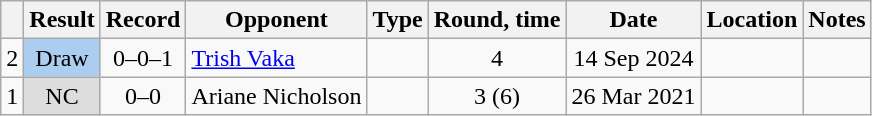<table class="wikitable" style="text-align:center">
<tr>
<th></th>
<th>Result</th>
<th>Record</th>
<th>Opponent</th>
<th>Type</th>
<th>Round, time</th>
<th>Date</th>
<th>Location</th>
<th>Notes</th>
</tr>
<tr>
<td>2</td>
<td style="background:#abcdef;">Draw</td>
<td>0–0–1 <br></td>
<td style="text-align:left;"><a href='#'>Trish Vaka</a></td>
<td></td>
<td>4</td>
<td>14 Sep 2024</td>
<td style="text-align:left;"></td>
<td></td>
</tr>
<tr>
<td>1</td>
<td style="background:#DDD">NC</td>
<td>0–0 <br></td>
<td style="text-align:left;">Ariane Nicholson</td>
<td></td>
<td>3 (6)</td>
<td>26 Mar 2021</td>
<td style="text-align:left;"></td>
<td></td>
</tr>
</table>
